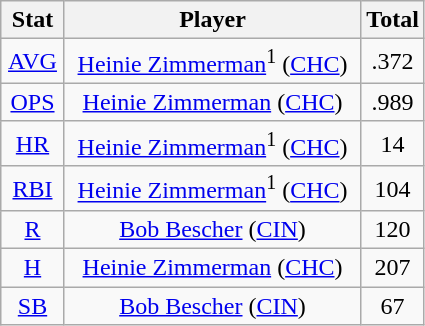<table class="wikitable" style="text-align:center;">
<tr>
<th style="width:15%;">Stat</th>
<th>Player</th>
<th style="width:15%;">Total</th>
</tr>
<tr>
<td><a href='#'>AVG</a></td>
<td><a href='#'>Heinie Zimmerman</a><sup>1</sup> (<a href='#'>CHC</a>)</td>
<td>.372</td>
</tr>
<tr>
<td><a href='#'>OPS</a></td>
<td><a href='#'>Heinie Zimmerman</a> (<a href='#'>CHC</a>)</td>
<td>.989</td>
</tr>
<tr>
<td><a href='#'>HR</a></td>
<td><a href='#'>Heinie Zimmerman</a><sup>1</sup> (<a href='#'>CHC</a>)</td>
<td>14</td>
</tr>
<tr>
<td><a href='#'>RBI</a></td>
<td><a href='#'>Heinie Zimmerman</a><sup>1</sup> (<a href='#'>CHC</a>)</td>
<td>104</td>
</tr>
<tr>
<td><a href='#'>R</a></td>
<td><a href='#'>Bob Bescher</a> (<a href='#'>CIN</a>)</td>
<td>120</td>
</tr>
<tr>
<td><a href='#'>H</a></td>
<td><a href='#'>Heinie Zimmerman</a> (<a href='#'>CHC</a>)</td>
<td>207</td>
</tr>
<tr>
<td><a href='#'>SB</a></td>
<td><a href='#'>Bob Bescher</a> (<a href='#'>CIN</a>)</td>
<td>67</td>
</tr>
</table>
